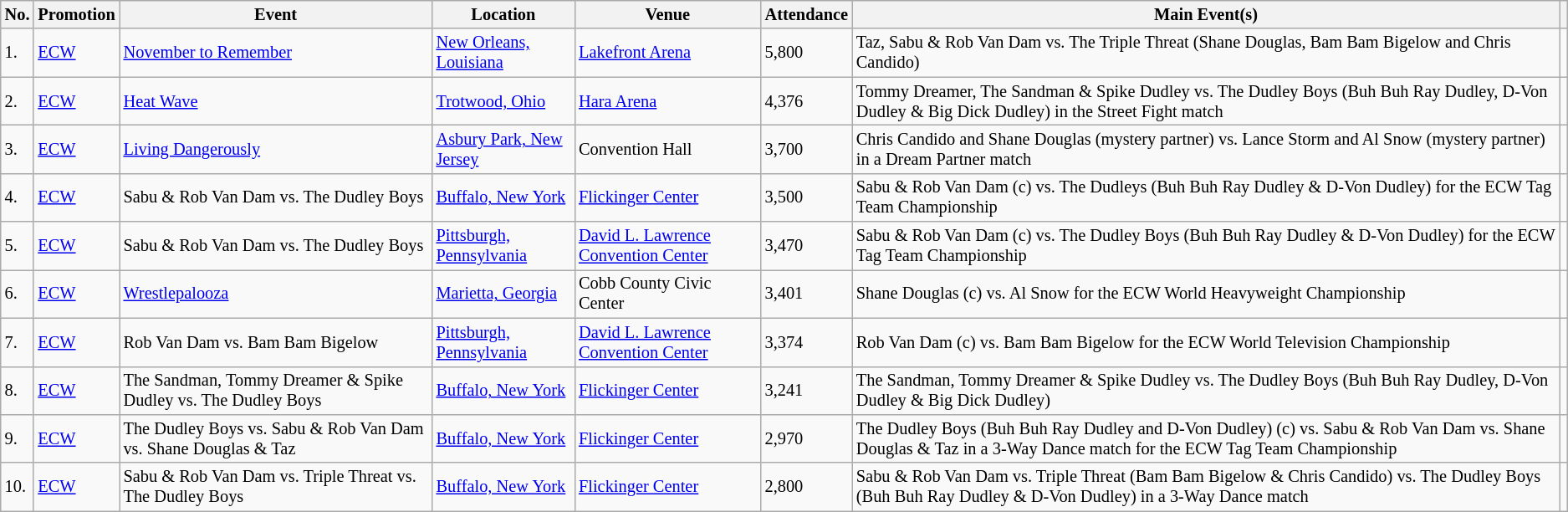<table class="wikitable sortable" style="font-size:85%;">
<tr>
<th>No.</th>
<th>Promotion</th>
<th>Event</th>
<th>Location</th>
<th>Venue</th>
<th>Attendance</th>
<th class=unsortable>Main Event(s)</th>
<th class=unsortable></th>
</tr>
<tr>
<td>1.</td>
<td><a href='#'>ECW</a></td>
<td><a href='#'>November to Remember</a> <br> </td>
<td><a href='#'>New Orleans, Louisiana</a></td>
<td><a href='#'>Lakefront Arena</a></td>
<td>5,800</td>
<td>Taz, Sabu & Rob Van Dam vs. The Triple Threat (Shane Douglas, Bam Bam Bigelow and Chris Candido)</td>
<td></td>
</tr>
<tr>
<td>2.</td>
<td><a href='#'>ECW</a></td>
<td><a href='#'>Heat Wave</a> <br> </td>
<td><a href='#'>Trotwood, Ohio</a></td>
<td><a href='#'>Hara Arena</a></td>
<td>4,376</td>
<td>Tommy Dreamer, The Sandman & Spike Dudley vs. The Dudley Boys (Buh Buh Ray Dudley, D-Von Dudley & Big Dick Dudley) in the Street Fight match</td>
<td></td>
</tr>
<tr>
<td>3.</td>
<td><a href='#'>ECW</a></td>
<td><a href='#'>Living Dangerously</a> <br> </td>
<td><a href='#'>Asbury Park, New Jersey</a></td>
<td>Convention Hall</td>
<td>3,700</td>
<td>Chris Candido and Shane Douglas (mystery partner) vs. Lance Storm and Al Snow (mystery partner) in a Dream Partner match</td>
<td></td>
</tr>
<tr>
<td>4.</td>
<td><a href='#'>ECW</a></td>
<td>Sabu & Rob Van Dam vs. The Dudley Boys <br> </td>
<td><a href='#'>Buffalo, New York</a></td>
<td><a href='#'>Flickinger Center</a></td>
<td>3,500</td>
<td>Sabu & Rob Van Dam (c) vs. The Dudleys (Buh Buh Ray Dudley & D-Von Dudley) for the ECW Tag Team Championship</td>
<td></td>
</tr>
<tr>
<td>5.</td>
<td><a href='#'>ECW</a></td>
<td>Sabu & Rob Van Dam vs. The Dudley Boys <br> </td>
<td><a href='#'>Pittsburgh, Pennsylvania</a></td>
<td><a href='#'>David L. Lawrence Convention Center</a></td>
<td>3,470</td>
<td>Sabu & Rob Van Dam (c) vs. The Dudley Boys (Buh Buh Ray Dudley & D-Von Dudley) for the ECW Tag Team Championship</td>
<td></td>
</tr>
<tr>
<td>6.</td>
<td><a href='#'>ECW</a></td>
<td><a href='#'>Wrestlepalooza</a> <br> </td>
<td><a href='#'>Marietta, Georgia</a></td>
<td>Cobb County Civic Center</td>
<td>3,401</td>
<td>Shane Douglas (c) vs. Al Snow for the ECW World Heavyweight Championship</td>
<td></td>
</tr>
<tr>
<td>7.</td>
<td><a href='#'>ECW</a></td>
<td>Rob Van Dam vs. Bam Bam Bigelow <br> </td>
<td><a href='#'>Pittsburgh, Pennsylvania</a></td>
<td><a href='#'>David L. Lawrence Convention Center</a></td>
<td>3,374</td>
<td>Rob Van Dam (c) vs. Bam Bam Bigelow for the ECW World Television Championship</td>
<td></td>
</tr>
<tr>
<td>8.</td>
<td><a href='#'>ECW</a></td>
<td>The Sandman, Tommy Dreamer & Spike Dudley vs. The Dudley Boys <br> </td>
<td><a href='#'>Buffalo, New York</a></td>
<td><a href='#'>Flickinger Center</a></td>
<td>3,241</td>
<td>The Sandman, Tommy Dreamer & Spike Dudley vs. The Dudley Boys (Buh Buh Ray Dudley, D-Von Dudley & Big Dick Dudley)</td>
<td></td>
</tr>
<tr>
<td>9.</td>
<td><a href='#'>ECW</a></td>
<td>The Dudley Boys vs. Sabu & Rob Van Dam vs. Shane Douglas & Taz <br> </td>
<td><a href='#'>Buffalo, New York</a></td>
<td><a href='#'>Flickinger Center</a></td>
<td>2,970</td>
<td>The Dudley Boys (Buh Buh Ray Dudley and D-Von Dudley) (c) vs. Sabu & Rob Van Dam vs. Shane Douglas & Taz in a 3-Way Dance match for the ECW Tag Team Championship</td>
<td></td>
</tr>
<tr>
<td>10.</td>
<td><a href='#'>ECW</a></td>
<td>Sabu & Rob Van Dam vs. Triple Threat vs. The Dudley Boys <br> </td>
<td><a href='#'>Buffalo, New York</a></td>
<td><a href='#'>Flickinger Center</a></td>
<td>2,800</td>
<td>Sabu & Rob Van Dam vs. Triple Threat (Bam Bam Bigelow & Chris Candido) vs. The Dudley Boys (Buh Buh Ray Dudley & D-Von Dudley) in a 3-Way Dance match</td>
<td></td>
</tr>
</table>
